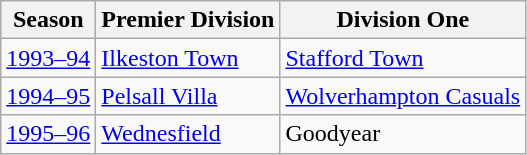<table class="wikitable" style="text-align: left">
<tr>
<th>Season</th>
<th>Premier Division</th>
<th>Division One</th>
</tr>
<tr>
<td><a href='#'>1993–94</a></td>
<td><a href='#'>Ilkeston Town</a></td>
<td><a href='#'>Stafford Town</a></td>
</tr>
<tr>
<td><a href='#'>1994–95</a></td>
<td><a href='#'>Pelsall Villa</a></td>
<td><a href='#'>Wolverhampton Casuals</a></td>
</tr>
<tr>
<td><a href='#'>1995–96</a></td>
<td><a href='#'>Wednesfield</a></td>
<td>Goodyear</td>
</tr>
</table>
